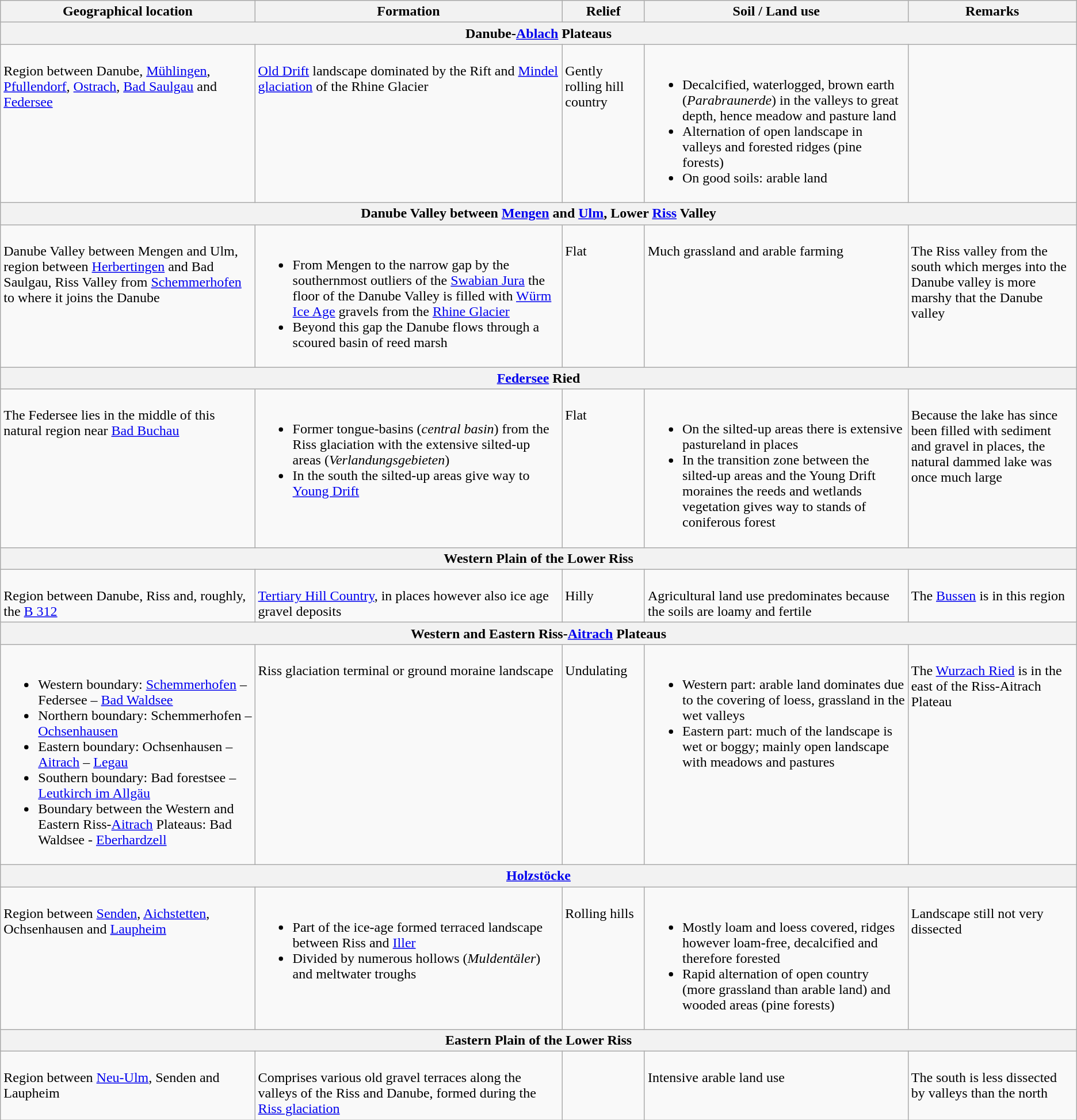<table class="wikitable">
<tr>
<th>Geographical location</th>
<th>Formation</th>
<th>Relief</th>
<th>Soil / Land use</th>
<th>Remarks</th>
</tr>
<tr>
<th colspan="5" align="middle"><strong>Danube-<a href='#'>Ablach</a> Plateaus</strong></th>
</tr>
<tr valign="top">
<td><br>Region between Danube, <a href='#'>Mühlingen</a>, <a href='#'>Pfullendorf</a>, <a href='#'>Ostrach</a>, <a href='#'>Bad Saulgau</a> and <a href='#'>Federsee</a></td>
<td><br><a href='#'>Old Drift</a> landscape dominated by the Rift and <a href='#'>Mindel glaciation</a> of the Rhine Glacier</td>
<td><br>Gently rolling hill country</td>
<td><br><ul><li>Decalcified, waterlogged, brown earth (<em>Parabraunerde</em>) in the valleys to great depth, hence meadow and pasture land</li><li>Alternation of open landscape in valleys and forested ridges (pine forests)</li><li>On good soils: arable land</li></ul></td>
<td></td>
</tr>
<tr>
<th colspan="5" align="middle"><strong>Danube Valley between <a href='#'>Mengen</a> and <a href='#'>Ulm</a>, Lower <a href='#'>Riss</a> Valley</strong></th>
</tr>
<tr valign="top">
<td><br>Danube Valley between Mengen and Ulm, region between <a href='#'>Herbertingen</a> and Bad Saulgau, Riss Valley from <a href='#'>Schemmerhofen</a> to where it joins the Danube</td>
<td><br><ul><li>From Mengen to the narrow gap by the southernmost outliers of the <a href='#'>Swabian Jura</a> the floor of the Danube Valley is filled with <a href='#'>Würm Ice Age</a> gravels from the <a href='#'>Rhine Glacier</a></li><li>Beyond this gap the Danube flows through a scoured basin of reed marsh</li></ul></td>
<td><br>Flat</td>
<td><br>Much grassland and arable farming</td>
<td><br>The Riss valley from the south which merges into the Danube valley is more marshy that the Danube valley</td>
</tr>
<tr>
<th colspan="5" align="middle"><strong><a href='#'>Federsee</a> Ried</strong></th>
</tr>
<tr valign="top">
<td><br>The Federsee lies in the middle of this natural region near <a href='#'>Bad Buchau</a></td>
<td><br><ul><li>Former tongue-basins (<em>central basin</em>) from the Riss glaciation with the extensive silted-up areas (<em>Verlandungsgebieten</em>)</li><li>In the south the silted-up areas give way to <a href='#'>Young Drift</a></li></ul></td>
<td><br>Flat</td>
<td><br><ul><li>On the silted-up areas there is extensive pastureland in places</li><li>In the transition zone between the silted-up areas and the Young Drift moraines the reeds and wetlands vegetation gives way to stands of coniferous forest</li></ul></td>
<td><br>Because the lake has since been filled with sediment and gravel in places, the natural dammed lake was once much large</td>
</tr>
<tr>
<th colspan="5" align="middle"><strong>Western Plain of the Lower Riss</strong></th>
</tr>
<tr valign="top">
<td><br>Region between Danube, Riss and, roughly, the <a href='#'>B 312</a></td>
<td><br><a href='#'>Tertiary Hill Country</a>, in places however also ice age gravel deposits</td>
<td><br>Hilly</td>
<td><br>Agricultural land use predominates because the soils are loamy and fertile</td>
<td><br>The <a href='#'>Bussen</a> is in this region</td>
</tr>
<tr>
<th colspan="5" align="middle"><strong>Western </strong> and <strong>Eastern Riss-<a href='#'>Aitrach</a> Plateaus</strong></th>
</tr>
<tr valign="top">
<td><br><ul><li>Western boundary: <a href='#'>Schemmerhofen</a> – Federsee – <a href='#'>Bad Waldsee</a></li><li>Northern boundary: Schemmerhofen – <a href='#'>Ochsenhausen</a></li><li>Eastern boundary: Ochsenhausen – <a href='#'>Aitrach</a> – <a href='#'>Legau</a></li><li>Southern boundary: Bad forestsee – <a href='#'>Leutkirch im Allgäu</a></li><li>Boundary between the  Western and Eastern Riss-<a href='#'>Aitrach</a> Plateaus: Bad Waldsee - <a href='#'>Eberhardzell</a></li></ul></td>
<td><br>Riss glaciation terminal or ground moraine landscape</td>
<td><br>Undulating</td>
<td><br><ul><li>Western part: arable land dominates due to the covering of loess, grassland in the wet valleys</li><li>Eastern part: much of the landscape is wet or boggy; mainly open landscape with meadows and pastures</li></ul></td>
<td><br>The <a href='#'>Wurzach Ried</a> is in the east of the Riss-Aitrach Plateau</td>
</tr>
<tr>
<th colspan="5" align="middle"><strong><a href='#'>Holzstöcke</a></strong></th>
</tr>
<tr valign="top">
<td><br>Region between <a href='#'>Senden</a>, <a href='#'>Aichstetten</a>, Ochsenhausen and <a href='#'>Laupheim</a></td>
<td><br><ul><li>Part of the ice-age formed terraced landscape between Riss and <a href='#'>Iller</a></li><li>Divided by numerous hollows (<em>Muldentäler</em>) and meltwater troughs</li></ul></td>
<td><br>Rolling hills</td>
<td><br><ul><li>Mostly loam and loess covered, ridges however loam-free, decalcified and therefore forested</li><li>Rapid alternation of open country (more grassland than arable land) and wooded areas (pine forests)</li></ul></td>
<td><br>Landscape still not very dissected</td>
</tr>
<tr>
<th colspan="5" align="middle"><strong>Eastern Plain of the Lower Riss</strong></th>
</tr>
<tr valign="top">
<td><br>Region between <a href='#'>Neu-Ulm</a>, Senden and Laupheim</td>
<td><br>Comprises various old gravel terraces along the valleys of the Riss and Danube, formed during the <a href='#'>Riss glaciation</a></td>
<td></td>
<td><br>Intensive arable land use</td>
<td><br>The south is less dissected by valleys than the north</td>
</tr>
</table>
